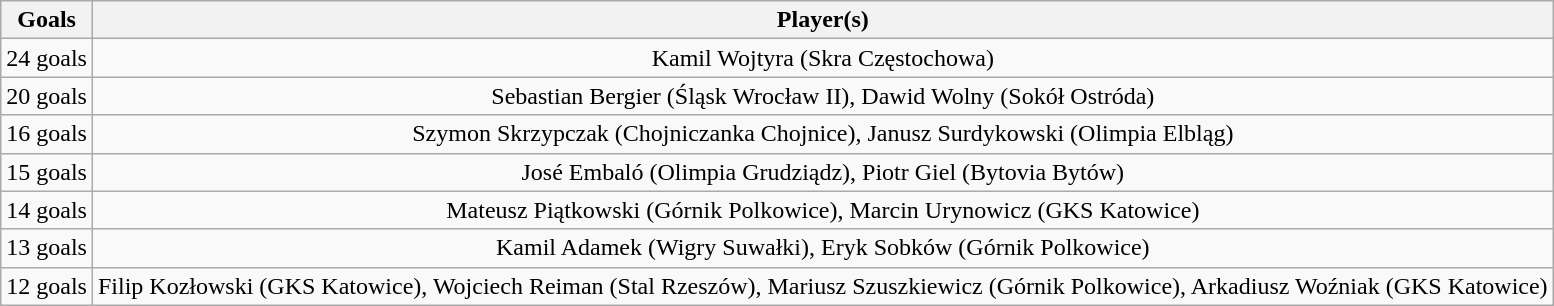<table class="wikitable" style="text-align:center">
<tr>
<th>Goals</th>
<th>Player(s)</th>
</tr>
<tr>
<td>24 goals</td>
<td>Kamil Wojtyra (Skra Częstochowa)</td>
</tr>
<tr>
<td>20 goals</td>
<td>Sebastian Bergier (Śląsk Wrocław II), Dawid Wolny (Sokół Ostróda)</td>
</tr>
<tr>
<td>16 goals</td>
<td>Szymon Skrzypczak (Chojniczanka Chojnice), Janusz Surdykowski (Olimpia Elbląg)</td>
</tr>
<tr>
<td>15 goals</td>
<td>José Embaló (Olimpia Grudziądz), Piotr Giel (Bytovia Bytów)</td>
</tr>
<tr>
<td>14 goals</td>
<td>Mateusz Piątkowski (Górnik Polkowice), Marcin Urynowicz (GKS Katowice)</td>
</tr>
<tr>
<td>13 goals</td>
<td>Kamil Adamek (Wigry Suwałki), Eryk Sobków (Górnik Polkowice)</td>
</tr>
<tr>
<td>12 goals</td>
<td>Filip Kozłowski (GKS Katowice), Wojciech Reiman (Stal Rzeszów), Mariusz Szuszkiewicz (Górnik Polkowice), Arkadiusz Woźniak (GKS Katowice)</td>
</tr>
</table>
